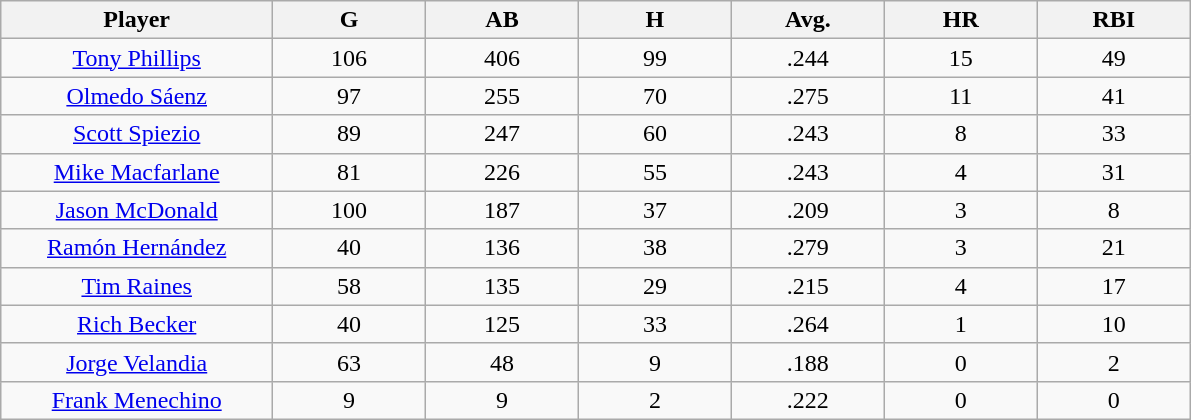<table class="wikitable sortable">
<tr>
<th bgcolor="#DDDDFF" width="16%">Player</th>
<th bgcolor="#DDDDFF" width="9%">G</th>
<th bgcolor="#DDDDFF" width="9%">AB</th>
<th bgcolor="#DDDDFF" width="9%">H</th>
<th bgcolor="#DDDDFF" width="9%">Avg.</th>
<th bgcolor="#DDDDFF" width="9%">HR</th>
<th bgcolor="#DDDDFF" width="9%">RBI</th>
</tr>
<tr align=center>
<td><a href='#'>Tony Phillips</a></td>
<td>106</td>
<td>406</td>
<td>99</td>
<td>.244</td>
<td>15</td>
<td>49</td>
</tr>
<tr align=center>
<td><a href='#'>Olmedo Sáenz</a></td>
<td>97</td>
<td>255</td>
<td>70</td>
<td>.275</td>
<td>11</td>
<td>41</td>
</tr>
<tr align=center>
<td><a href='#'>Scott Spiezio</a></td>
<td>89</td>
<td>247</td>
<td>60</td>
<td>.243</td>
<td>8</td>
<td>33</td>
</tr>
<tr align=center>
<td><a href='#'>Mike Macfarlane</a></td>
<td>81</td>
<td>226</td>
<td>55</td>
<td>.243</td>
<td>4</td>
<td>31</td>
</tr>
<tr align=center>
<td><a href='#'>Jason McDonald</a></td>
<td>100</td>
<td>187</td>
<td>37</td>
<td>.209</td>
<td>3</td>
<td>8</td>
</tr>
<tr align=center>
<td><a href='#'>Ramón Hernández</a></td>
<td>40</td>
<td>136</td>
<td>38</td>
<td>.279</td>
<td>3</td>
<td>21</td>
</tr>
<tr align=center>
<td><a href='#'>Tim Raines</a></td>
<td>58</td>
<td>135</td>
<td>29</td>
<td>.215</td>
<td>4</td>
<td>17</td>
</tr>
<tr align=center>
<td><a href='#'>Rich Becker</a></td>
<td>40</td>
<td>125</td>
<td>33</td>
<td>.264</td>
<td>1</td>
<td>10</td>
</tr>
<tr align=center>
<td><a href='#'>Jorge Velandia</a></td>
<td>63</td>
<td>48</td>
<td>9</td>
<td>.188</td>
<td>0</td>
<td>2</td>
</tr>
<tr align=center>
<td><a href='#'>Frank Menechino</a></td>
<td>9</td>
<td>9</td>
<td>2</td>
<td>.222</td>
<td>0</td>
<td>0</td>
</tr>
</table>
